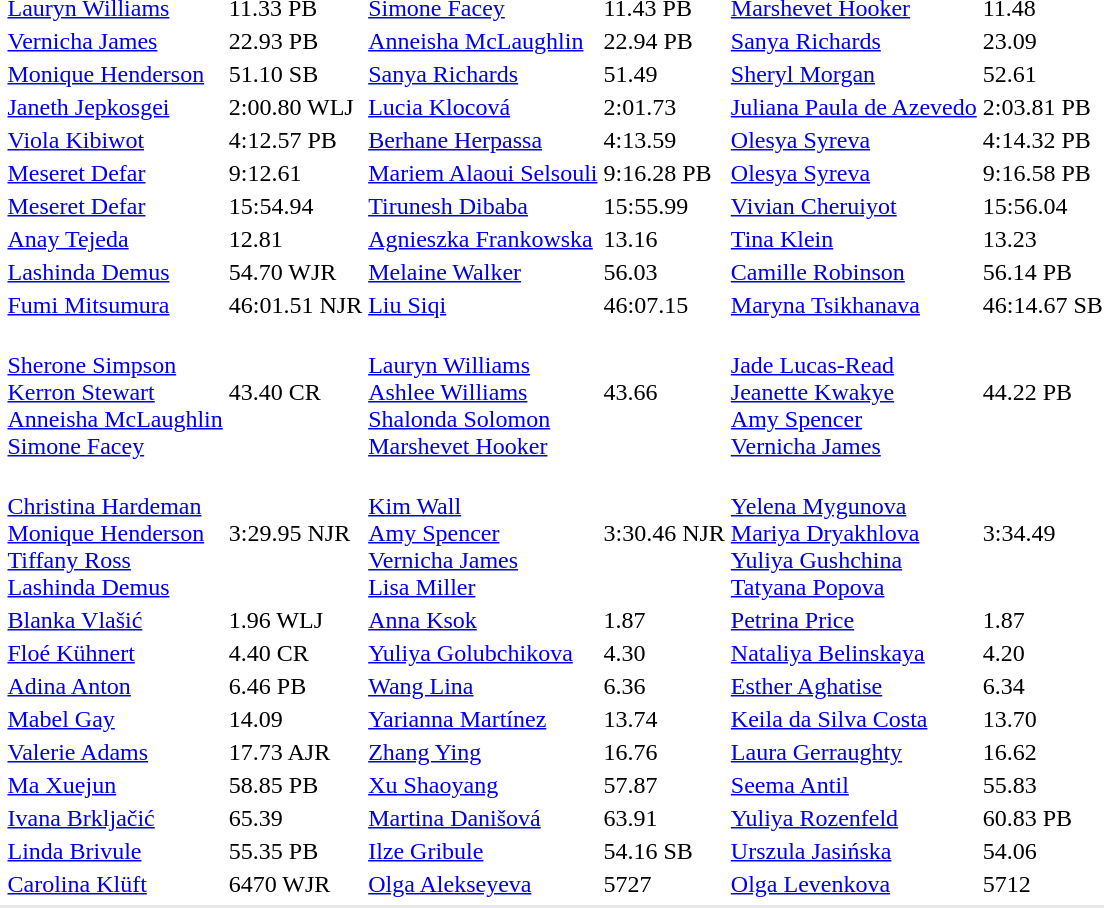<table>
<tr>
<td></td>
<td><a href='#'>Lauryn Williams</a><br></td>
<td>11.33 PB</td>
<td><a href='#'>Simone Facey</a><br></td>
<td>11.43 PB</td>
<td><a href='#'>Marshevet Hooker</a><br></td>
<td>11.48</td>
</tr>
<tr>
<td></td>
<td><a href='#'>Vernicha James</a><br></td>
<td>22.93 PB</td>
<td><a href='#'>Anneisha McLaughlin</a><br></td>
<td>22.94 PB</td>
<td><a href='#'>Sanya Richards</a><br></td>
<td>23.09</td>
</tr>
<tr>
<td></td>
<td><a href='#'>Monique Henderson</a><br></td>
<td>51.10 SB</td>
<td><a href='#'>Sanya Richards</a><br></td>
<td>51.49</td>
<td><a href='#'>Sheryl Morgan</a><br></td>
<td>52.61</td>
</tr>
<tr>
<td></td>
<td><a href='#'>Janeth Jepkosgei</a><br></td>
<td>2:00.80 WLJ</td>
<td><a href='#'>Lucia Klocová</a><br></td>
<td>2:01.73</td>
<td><a href='#'>Juliana Paula de Azevedo</a><br></td>
<td>2:03.81 PB</td>
</tr>
<tr>
<td></td>
<td><a href='#'>Viola Kibiwot</a><br></td>
<td>4:12.57 PB</td>
<td><a href='#'>Berhane Herpassa</a><br></td>
<td>4:13.59</td>
<td><a href='#'>Olesya Syreva</a><br></td>
<td>4:14.32 PB</td>
</tr>
<tr>
<td></td>
<td><a href='#'>Meseret Defar</a><br></td>
<td>9:12.61</td>
<td><a href='#'>Mariem Alaoui Selsouli</a><br></td>
<td>9:16.28 PB</td>
<td><a href='#'>Olesya Syreva</a><br></td>
<td>9:16.58 PB</td>
</tr>
<tr>
<td></td>
<td><a href='#'>Meseret Defar</a><br></td>
<td>15:54.94</td>
<td><a href='#'>Tirunesh Dibaba</a><br></td>
<td>15:55.99</td>
<td><a href='#'>Vivian Cheruiyot</a><br></td>
<td>15:56.04</td>
</tr>
<tr>
<td></td>
<td><a href='#'>Anay Tejeda</a><br></td>
<td>12.81</td>
<td><a href='#'>Agnieszka Frankowska</a><br></td>
<td>13.16</td>
<td><a href='#'>Tina Klein</a><br></td>
<td>13.23</td>
</tr>
<tr>
<td></td>
<td><a href='#'>Lashinda Demus</a><br></td>
<td>54.70 WJR</td>
<td><a href='#'>Melaine Walker</a><br></td>
<td>56.03</td>
<td><a href='#'>Camille Robinson</a><br></td>
<td>56.14 PB</td>
</tr>
<tr>
<td></td>
<td><a href='#'>Fumi Mitsumura</a><br></td>
<td>46:01.51 NJR</td>
<td><a href='#'>Liu Siqi</a><br></td>
<td>46:07.15</td>
<td><a href='#'>Maryna Tsikhanava</a><br></td>
<td>46:14.67 SB</td>
</tr>
<tr>
<td></td>
<td><br><a href='#'>Sherone Simpson</a><br><a href='#'>Kerron Stewart</a><br><a href='#'>Anneisha McLaughlin</a><br><a href='#'>Simone Facey</a></td>
<td>43.40 CR</td>
<td><br><a href='#'>Lauryn Williams</a><br><a href='#'>Ashlee Williams</a><br><a href='#'>Shalonda Solomon</a><br><a href='#'>Marshevet Hooker</a></td>
<td>43.66</td>
<td><br><a href='#'>Jade Lucas-Read</a><br><a href='#'>Jeanette Kwakye</a><br><a href='#'>Amy Spencer</a><br><a href='#'>Vernicha James</a></td>
<td>44.22 PB</td>
</tr>
<tr>
<td></td>
<td><br><a href='#'>Christina Hardeman</a><br><a href='#'>Monique Henderson</a><br><a href='#'>Tiffany Ross</a><br><a href='#'>Lashinda Demus</a></td>
<td>3:29.95 NJR</td>
<td><br><a href='#'>Kim Wall</a><br><a href='#'>Amy Spencer</a><br><a href='#'>Vernicha James</a><br><a href='#'>Lisa Miller</a></td>
<td>3:30.46 NJR</td>
<td><br><a href='#'>Yelena Mygunova</a><br><a href='#'>Mariya Dryakhlova</a><br><a href='#'>Yuliya Gushchina</a><br><a href='#'>Tatyana Popova</a></td>
<td>3:34.49</td>
</tr>
<tr>
<td></td>
<td><a href='#'>Blanka Vlašić</a><br></td>
<td>1.96 WLJ</td>
<td><a href='#'>Anna Ksok</a><br></td>
<td>1.87</td>
<td><a href='#'>Petrina Price</a><br></td>
<td>1.87</td>
</tr>
<tr>
<td></td>
<td><a href='#'>Floé Kühnert</a><br></td>
<td>4.40 CR</td>
<td><a href='#'>Yuliya Golubchikova</a><br></td>
<td>4.30</td>
<td><a href='#'>Nataliya Belinskaya</a><br></td>
<td>4.20</td>
</tr>
<tr>
<td></td>
<td><a href='#'>Adina Anton</a><br></td>
<td>6.46 PB</td>
<td><a href='#'>Wang Lina</a><br></td>
<td>6.36</td>
<td><a href='#'>Esther Aghatise</a><br></td>
<td>6.34</td>
</tr>
<tr>
<td></td>
<td><a href='#'>Mabel Gay</a><br></td>
<td>14.09</td>
<td><a href='#'>Yarianna Martínez</a><br></td>
<td>13.74</td>
<td><a href='#'>Keila da Silva Costa</a><br></td>
<td>13.70</td>
</tr>
<tr>
<td></td>
<td><a href='#'>Valerie Adams</a><br></td>
<td>17.73 AJR</td>
<td><a href='#'>Zhang Ying</a><br></td>
<td>16.76</td>
<td><a href='#'>Laura Gerraughty</a><br></td>
<td>16.62</td>
</tr>
<tr>
<td></td>
<td><a href='#'>Ma Xuejun</a><br></td>
<td>58.85 PB</td>
<td><a href='#'>Xu Shaoyang</a><br></td>
<td>57.87</td>
<td><a href='#'>Seema Antil</a><br></td>
<td>55.83</td>
</tr>
<tr>
<td></td>
<td><a href='#'>Ivana Brkljačić</a><br></td>
<td>65.39</td>
<td><a href='#'>Martina Danišová</a><br></td>
<td>63.91</td>
<td><a href='#'>Yuliya Rozenfeld</a><br></td>
<td>60.83 PB</td>
</tr>
<tr>
<td></td>
<td><a href='#'>Linda Brivule</a><br></td>
<td>55.35 PB</td>
<td><a href='#'>Ilze Gribule</a><br></td>
<td>54.16 SB</td>
<td><a href='#'>Urszula Jasińska</a><br></td>
<td>54.06</td>
</tr>
<tr>
<td></td>
<td><a href='#'>Carolina Klüft</a><br></td>
<td>6470 WJR</td>
<td><a href='#'>Olga Alekseyeva</a><br></td>
<td>5727</td>
<td><a href='#'>Olga Levenkova</a><br></td>
<td>5712</td>
</tr>
<tr>
</tr>
<tr bgcolor= e8e8e8>
<td colspan=7></td>
</tr>
</table>
